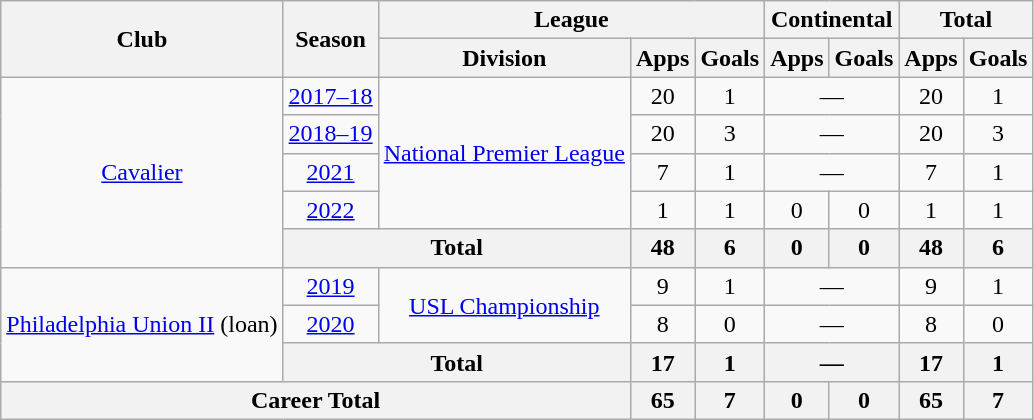<table class="wikitable" style="text-align: center">
<tr>
<th rowspan="2">Club</th>
<th rowspan="2">Season</th>
<th colspan="3">League</th>
<th colspan="2">Continental</th>
<th colspan="2">Total</th>
</tr>
<tr>
<th>Division</th>
<th>Apps</th>
<th>Goals</th>
<th>Apps</th>
<th>Goals</th>
<th>Apps</th>
<th>Goals</th>
</tr>
<tr>
<td rowspan="5"><a href='#'>Cavalier</a></td>
<td><a href='#'>2017–18</a></td>
<td rowspan="4"><a href='#'>National Premier League</a></td>
<td>20</td>
<td>1</td>
<td colspan="2">—</td>
<td>20</td>
<td>1</td>
</tr>
<tr>
<td><a href='#'>2018–19</a></td>
<td>20</td>
<td>3</td>
<td colspan="2">—</td>
<td>20</td>
<td>3</td>
</tr>
<tr>
<td><a href='#'>2021</a></td>
<td>7</td>
<td>1</td>
<td colspan="2">—</td>
<td>7</td>
<td>1</td>
</tr>
<tr>
<td><a href='#'>2022</a></td>
<td>1</td>
<td>1</td>
<td>0</td>
<td>0</td>
<td>1</td>
<td>1</td>
</tr>
<tr>
<th colspan="2">Total</th>
<th>48</th>
<th>6</th>
<th>0</th>
<th>0</th>
<th>48</th>
<th>6</th>
</tr>
<tr>
<td rowspan="3"><a href='#'>Philadelphia Union II</a> (loan)</td>
<td><a href='#'>2019</a></td>
<td rowspan="2"><a href='#'>USL Championship</a></td>
<td>9</td>
<td>1</td>
<td colspan="2">—</td>
<td>9</td>
<td>1</td>
</tr>
<tr>
<td><a href='#'>2020</a></td>
<td>8</td>
<td>0</td>
<td colspan="2">—</td>
<td>8</td>
<td>0</td>
</tr>
<tr>
<th colspan="2">Total</th>
<th>17</th>
<th>1</th>
<th colspan="2">—</th>
<th>17</th>
<th>1</th>
</tr>
<tr>
<th colspan="3">Career Total</th>
<th>65</th>
<th>7</th>
<th>0</th>
<th>0</th>
<th>65</th>
<th>7</th>
</tr>
</table>
